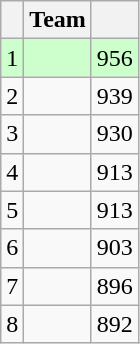<table class="wikitable" style="text-align:center">
<tr>
<th></th>
<th>Team</th>
<th></th>
</tr>
<tr style="background-color:#ccffcc">
<td>1</td>
<td style="text-align:left"></td>
<td>956</td>
</tr>
<tr>
<td>2</td>
<td style="text-align:left"></td>
<td>939</td>
</tr>
<tr>
<td>3</td>
<td style="text-align:left"></td>
<td>930</td>
</tr>
<tr>
<td>4</td>
<td style="text-align:left"></td>
<td>913</td>
</tr>
<tr>
<td>5</td>
<td style="text-align:left"></td>
<td>913</td>
</tr>
<tr>
<td>6</td>
<td style="text-align:left"></td>
<td>903</td>
</tr>
<tr>
<td>7</td>
<td style="text-align:left"></td>
<td>896</td>
</tr>
<tr>
<td>8</td>
<td style="text-align:left"></td>
<td>892</td>
</tr>
</table>
